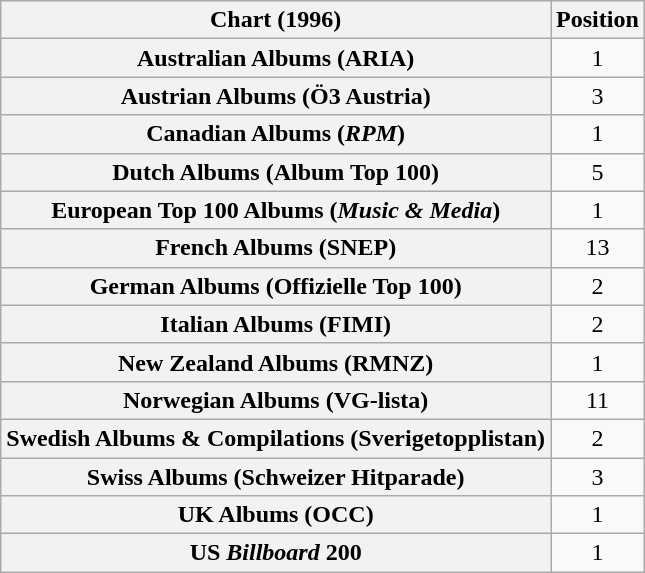<table class="wikitable plainrowheaders sortable">
<tr>
<th>Chart (1996)</th>
<th>Position</th>
</tr>
<tr>
<th scope="row">Australian Albums (ARIA)</th>
<td align="center">1</td>
</tr>
<tr>
<th scope="row">Austrian Albums (Ö3 Austria)</th>
<td align="center">3</td>
</tr>
<tr>
<th scope="row">Canadian Albums (<em>RPM</em>)</th>
<td align="center">1</td>
</tr>
<tr>
<th scope="row">Dutch Albums (Album Top 100)</th>
<td align="center">5</td>
</tr>
<tr>
<th scope="row">European Top 100 Albums (<em>Music & Media</em>)</th>
<td align="center">1</td>
</tr>
<tr>
<th scope="row">French Albums (SNEP)</th>
<td align="center">13</td>
</tr>
<tr>
<th scope="row">German Albums (Offizielle Top 100)</th>
<td align="center">2</td>
</tr>
<tr>
<th scope="row">Italian Albums (FIMI)</th>
<td align="center">2</td>
</tr>
<tr>
<th scope="row">New Zealand Albums (RMNZ)</th>
<td align="center">1</td>
</tr>
<tr>
<th scope="row">Norwegian Albums (VG-lista)</th>
<td align="center">11</td>
</tr>
<tr>
<th scope="row">Swedish Albums & Compilations (Sverigetopplistan)</th>
<td align="center">2</td>
</tr>
<tr>
<th scope="row">Swiss Albums (Schweizer Hitparade)</th>
<td align="center">3</td>
</tr>
<tr>
<th scope="row">UK Albums (OCC)</th>
<td align="center">1</td>
</tr>
<tr>
<th scope="row">US <em>Billboard</em> 200</th>
<td align="center">1</td>
</tr>
</table>
